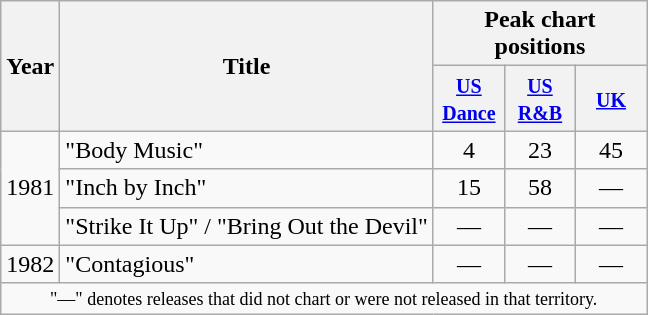<table class="wikitable">
<tr>
<th scope="col" rowspan="2">Year</th>
<th scope="col" rowspan="2">Title</th>
<th scope="col" colspan="3">Peak chart positions</th>
</tr>
<tr>
<th style="width:40px;"><small><a href='#'>US Dance</a></small><br></th>
<th style="width:40px;"><small><a href='#'>US R&B</a></small><br></th>
<th style="width:40px;"><small><a href='#'>UK</a></small><br></th>
</tr>
<tr>
<td rowspan="3">1981</td>
<td>"Body Music"</td>
<td align=center>4</td>
<td align=center>23</td>
<td align=center>45</td>
</tr>
<tr>
<td>"Inch by Inch"</td>
<td align=center>15</td>
<td align=center>58</td>
<td align=center>―</td>
</tr>
<tr>
<td>"Strike It Up" / "Bring Out the Devil"</td>
<td align=center>―</td>
<td align=center>―</td>
<td align=center>―</td>
</tr>
<tr>
<td rowspan="1">1982</td>
<td>"Contagious"</td>
<td align=center>―</td>
<td align=center>―</td>
<td align=center>―</td>
</tr>
<tr>
<td colspan="6" style="text-align:center; font-size:9pt;">"—" denotes releases that did not chart or were not released in that territory.</td>
</tr>
</table>
